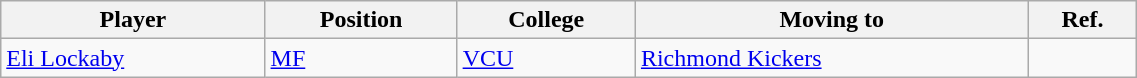<table class="wikitable sortable" style="width:60%">
<tr>
<th>Player</th>
<th>Position</th>
<th>College</th>
<th>Moving to</th>
<th>Ref.</th>
</tr>
<tr>
<td><a href='#'>Eli Lockaby</a></td>
<td><a href='#'>MF</a></td>
<td><a href='#'>VCU</a></td>
<td><a href='#'>Richmond Kickers</a></td>
<td></td>
</tr>
</table>
